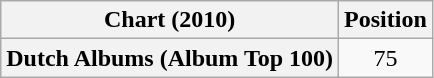<table class="wikitable plainrowheaders">
<tr>
<th>Chart (2010)</th>
<th>Position</th>
</tr>
<tr>
<th scope="row">Dutch Albums (Album Top 100)</th>
<td style="text-align:center;">75</td>
</tr>
</table>
